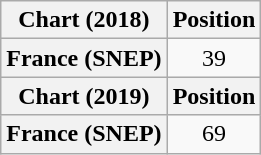<table class="wikitable plainrowheaders" style="text-align:center;">
<tr>
<th scope="col">Chart (2018)</th>
<th scope="col">Position</th>
</tr>
<tr>
<th scope="row">France (SNEP)</th>
<td>39</td>
</tr>
<tr>
<th scope="col">Chart (2019)</th>
<th scope="col">Position</th>
</tr>
<tr>
<th scope="row">France (SNEP)</th>
<td>69</td>
</tr>
</table>
